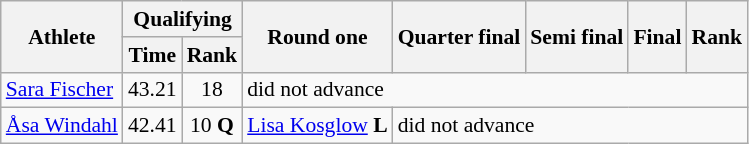<table class="wikitable" style="font-size:90%">
<tr>
<th rowspan="2">Athlete</th>
<th colspan="2">Qualifying</th>
<th rowspan="2">Round one</th>
<th rowspan="2">Quarter final</th>
<th rowspan="2">Semi final</th>
<th rowspan="2">Final</th>
<th rowspan="2">Rank</th>
</tr>
<tr>
<th>Time</th>
<th>Rank</th>
</tr>
<tr>
<td><a href='#'>Sara Fischer</a></td>
<td align="center">43.21</td>
<td align="center">18</td>
<td colspan="5">did not advance</td>
</tr>
<tr>
<td><a href='#'>Åsa Windahl</a></td>
<td align="center">42.41</td>
<td align="center">10 <strong>Q</strong></td>
<td> <a href='#'>Lisa Kosglow</a> <strong>L</strong></td>
<td colspan="4">did not advance</td>
</tr>
</table>
